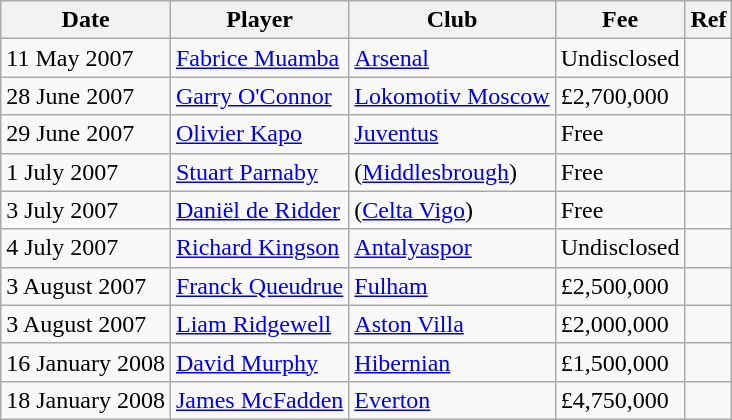<table class="wikitable" style="text-align: left">
<tr>
<th>Date</th>
<th>Player</th>
<th>Club</th>
<th>Fee</th>
<th>Ref</th>
</tr>
<tr>
<td>11 May 2007</td>
<td><a href='#'>Fabrice Muamba</a></td>
<td><a href='#'>Arsenal</a></td>
<td>Undisclosed</td>
<td style="text-align: center"></td>
</tr>
<tr>
<td>28 June 2007</td>
<td><a href='#'>Garry O'Connor</a></td>
<td><a href='#'>Lokomotiv Moscow</a></td>
<td>£2,700,000</td>
<td style="text-align: center"></td>
</tr>
<tr>
<td>29 June 2007</td>
<td><a href='#'>Olivier Kapo</a></td>
<td><a href='#'>Juventus</a></td>
<td>Free</td>
<td style="text-align: center"></td>
</tr>
<tr>
<td>1 July 2007</td>
<td><a href='#'>Stuart Parnaby</a></td>
<td>(<a href='#'>Middlesbrough</a>)</td>
<td>Free</td>
<td style="text-align: center"></td>
</tr>
<tr>
<td>3 July 2007</td>
<td><a href='#'>Daniël de Ridder</a></td>
<td>(<a href='#'>Celta Vigo</a>)</td>
<td>Free</td>
<td style="text-align: center"></td>
</tr>
<tr>
<td>4 July 2007</td>
<td><a href='#'>Richard Kingson</a></td>
<td><a href='#'>Antalyaspor</a></td>
<td>Undisclosed</td>
<td style="text-align: center"></td>
</tr>
<tr>
<td>3 August 2007</td>
<td><a href='#'>Franck Queudrue</a></td>
<td><a href='#'>Fulham</a></td>
<td>£2,500,000</td>
<td style="text-align: center"></td>
</tr>
<tr>
<td>3 August 2007</td>
<td><a href='#'>Liam Ridgewell</a></td>
<td><a href='#'>Aston Villa</a></td>
<td>£2,000,000</td>
<td style="text-align: center"></td>
</tr>
<tr>
<td>16 January 2008</td>
<td><a href='#'>David Murphy</a></td>
<td><a href='#'>Hibernian</a></td>
<td>£1,500,000</td>
<td style="text-align: center"></td>
</tr>
<tr>
<td>18 January 2008</td>
<td><a href='#'>James McFadden</a></td>
<td><a href='#'>Everton</a></td>
<td>£4,750,000</td>
<td style="text-align: center"></td>
</tr>
</table>
